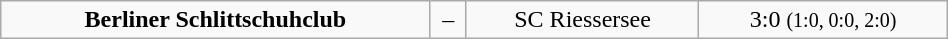<table class="wikitable" width="50%">
<tr align="center">
<td><strong>Berliner Schlittschuhclub</strong></td>
<td>–</td>
<td>SC Riessersee</td>
<td>3:0 <small>(1:0, 0:0, 2:0)</small></td>
</tr>
</table>
